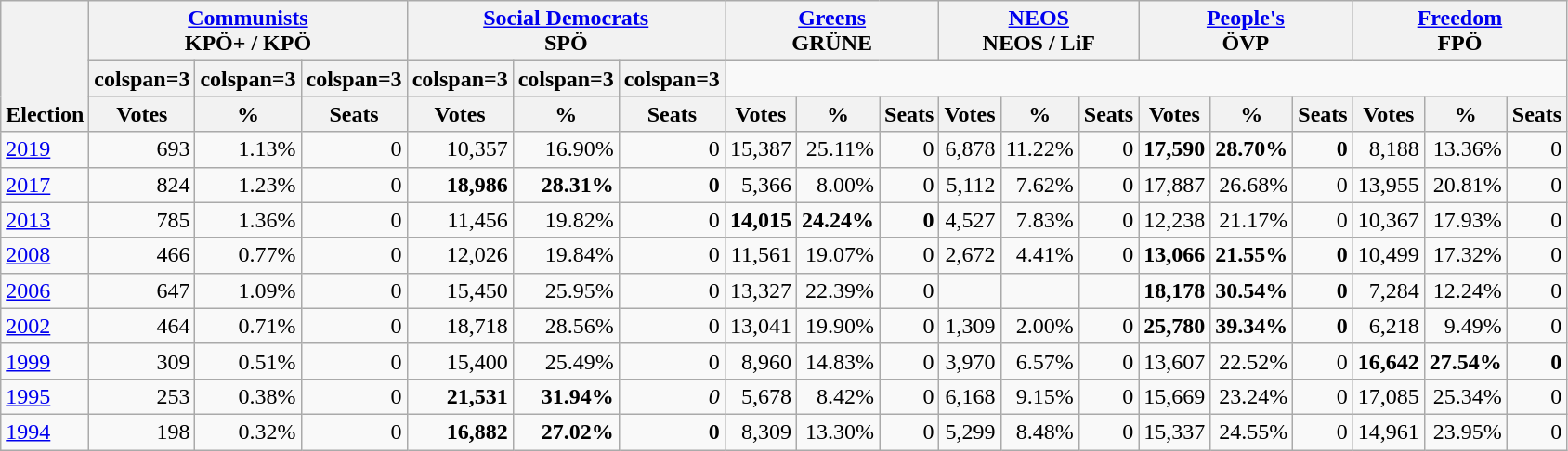<table class="wikitable" border="1" style="font-size:100%; text-align:right;">
<tr>
<th style="text-align:left;" valign=bottom rowspan=3>Election</th>
<th valign=bottom colspan=3><a href='#'>Communists</a><br>KPÖ+ / KPÖ</th>
<th valign=bottom colspan=3><a href='#'>Social Democrats</a><br>SPÖ</th>
<th valign=bottom colspan=3><a href='#'>Greens</a><br>GRÜNE</th>
<th valign=bottom colspan=3><a href='#'>NEOS</a><br>NEOS / LiF</th>
<th valign=bottom colspan=3><a href='#'>People's</a><br>ÖVP</th>
<th valign=bottom colspan=3><a href='#'>Freedom</a><br>FPÖ</th>
</tr>
<tr>
<th>colspan=3 </th>
<th>colspan=3 </th>
<th>colspan=3 </th>
<th>colspan=3 </th>
<th>colspan=3 </th>
<th>colspan=3 </th>
</tr>
<tr>
<th>Votes</th>
<th>%</th>
<th>Seats</th>
<th>Votes</th>
<th>%</th>
<th>Seats</th>
<th>Votes</th>
<th>%</th>
<th>Seats</th>
<th>Votes</th>
<th>%</th>
<th>Seats</th>
<th>Votes</th>
<th>%</th>
<th>Seats</th>
<th>Votes</th>
<th>%</th>
<th>Seats</th>
</tr>
<tr>
<td align=left><a href='#'>2019</a></td>
<td>693</td>
<td>1.13%</td>
<td>0</td>
<td>10,357</td>
<td>16.90%</td>
<td>0</td>
<td>15,387</td>
<td>25.11%</td>
<td>0</td>
<td>6,878</td>
<td>11.22%</td>
<td>0</td>
<td><strong>17,590</strong></td>
<td><strong>28.70%</strong></td>
<td><strong>0</strong></td>
<td>8,188</td>
<td>13.36%</td>
<td>0</td>
</tr>
<tr>
<td align=left><a href='#'>2017</a></td>
<td>824</td>
<td>1.23%</td>
<td>0</td>
<td><strong>18,986</strong></td>
<td><strong>28.31%</strong></td>
<td><strong>0</strong></td>
<td>5,366</td>
<td>8.00%</td>
<td>0</td>
<td>5,112</td>
<td>7.62%</td>
<td>0</td>
<td>17,887</td>
<td>26.68%</td>
<td>0</td>
<td>13,955</td>
<td>20.81%</td>
<td>0</td>
</tr>
<tr>
<td align=left><a href='#'>2013</a></td>
<td>785</td>
<td>1.36%</td>
<td>0</td>
<td>11,456</td>
<td>19.82%</td>
<td>0</td>
<td><strong>14,015</strong></td>
<td><strong>24.24%</strong></td>
<td><strong>0</strong></td>
<td>4,527</td>
<td>7.83%</td>
<td>0</td>
<td>12,238</td>
<td>21.17%</td>
<td>0</td>
<td>10,367</td>
<td>17.93%</td>
<td>0</td>
</tr>
<tr>
<td align=left><a href='#'>2008</a></td>
<td>466</td>
<td>0.77%</td>
<td>0</td>
<td>12,026</td>
<td>19.84%</td>
<td>0</td>
<td>11,561</td>
<td>19.07%</td>
<td>0</td>
<td>2,672</td>
<td>4.41%</td>
<td>0</td>
<td><strong>13,066</strong></td>
<td><strong>21.55%</strong></td>
<td><strong>0</strong></td>
<td>10,499</td>
<td>17.32%</td>
<td>0</td>
</tr>
<tr>
<td align=left><a href='#'>2006</a></td>
<td>647</td>
<td>1.09%</td>
<td>0</td>
<td>15,450</td>
<td>25.95%</td>
<td>0</td>
<td>13,327</td>
<td>22.39%</td>
<td>0</td>
<td></td>
<td></td>
<td></td>
<td><strong>18,178</strong></td>
<td><strong>30.54%</strong></td>
<td><strong>0</strong></td>
<td>7,284</td>
<td>12.24%</td>
<td>0</td>
</tr>
<tr>
<td align=left><a href='#'>2002</a></td>
<td>464</td>
<td>0.71%</td>
<td>0</td>
<td>18,718</td>
<td>28.56%</td>
<td>0</td>
<td>13,041</td>
<td>19.90%</td>
<td>0</td>
<td>1,309</td>
<td>2.00%</td>
<td>0</td>
<td><strong>25,780</strong></td>
<td><strong>39.34%</strong></td>
<td><strong>0</strong></td>
<td>6,218</td>
<td>9.49%</td>
<td>0</td>
</tr>
<tr>
<td align=left><a href='#'>1999</a></td>
<td>309</td>
<td>0.51%</td>
<td>0</td>
<td>15,400</td>
<td>25.49%</td>
<td>0</td>
<td>8,960</td>
<td>14.83%</td>
<td>0</td>
<td>3,970</td>
<td>6.57%</td>
<td>0</td>
<td>13,607</td>
<td>22.52%</td>
<td>0</td>
<td><strong>16,642</strong></td>
<td><strong>27.54%</strong></td>
<td><strong>0</strong></td>
</tr>
<tr>
<td align=left><a href='#'>1995</a></td>
<td>253</td>
<td>0.38%</td>
<td>0</td>
<td><strong>21,531</strong></td>
<td><strong>31.94%</strong></td>
<td><em>0</em></td>
<td>5,678</td>
<td>8.42%</td>
<td>0</td>
<td>6,168</td>
<td>9.15%</td>
<td>0</td>
<td>15,669</td>
<td>23.24%</td>
<td>0</td>
<td>17,085</td>
<td>25.34%</td>
<td>0</td>
</tr>
<tr>
<td align=left><a href='#'>1994</a></td>
<td>198</td>
<td>0.32%</td>
<td>0</td>
<td><strong>16,882</strong></td>
<td><strong>27.02%</strong></td>
<td><strong>0</strong></td>
<td>8,309</td>
<td>13.30%</td>
<td>0</td>
<td>5,299</td>
<td>8.48%</td>
<td>0</td>
<td>15,337</td>
<td>24.55%</td>
<td>0</td>
<td>14,961</td>
<td>23.95%</td>
<td>0</td>
</tr>
</table>
